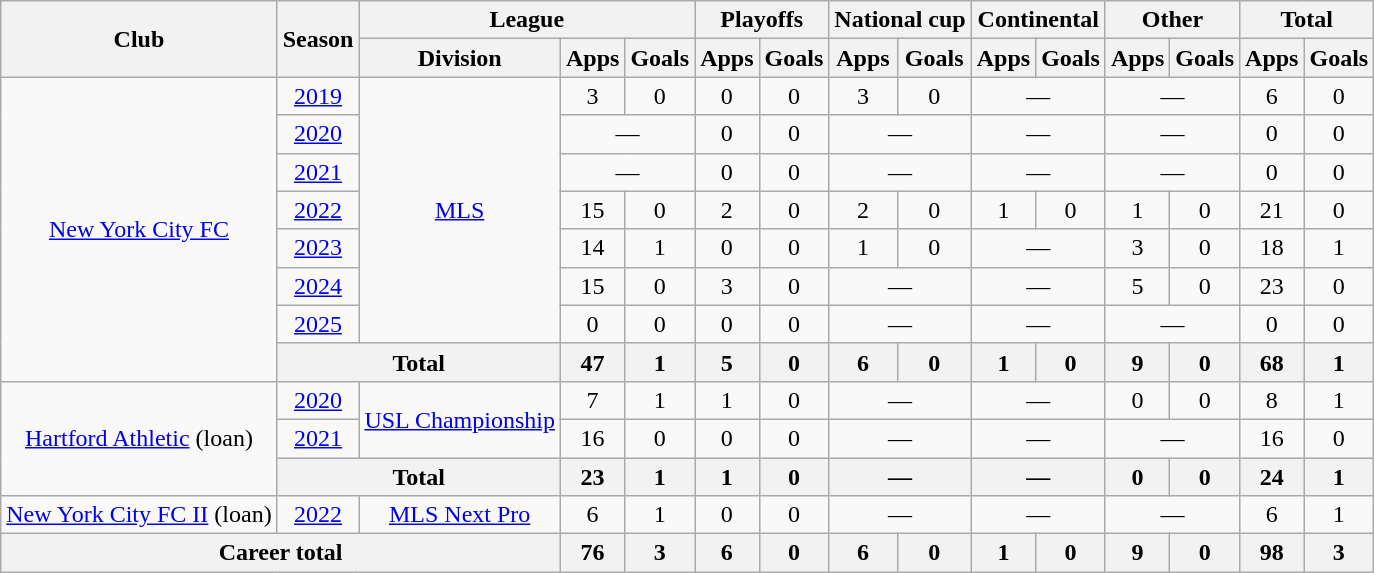<table class="wikitable" style="text-align:center">
<tr>
<th rowspan="2">Club</th>
<th rowspan="2">Season</th>
<th colspan="3">League</th>
<th colspan="2">Playoffs</th>
<th colspan="2">National cup</th>
<th colspan="2">Continental</th>
<th colspan="2">Other</th>
<th colspan="2">Total</th>
</tr>
<tr>
<th>Division</th>
<th>Apps</th>
<th>Goals</th>
<th>Apps</th>
<th>Goals</th>
<th>Apps</th>
<th>Goals</th>
<th>Apps</th>
<th>Goals</th>
<th>Apps</th>
<th>Goals</th>
<th>Apps</th>
<th>Goals</th>
</tr>
<tr>
<td rowspan="8"><a href='#'>New York City FC</a></td>
<td><a href='#'>2019</a></td>
<td rowspan="7"><a href='#'>MLS</a></td>
<td>3</td>
<td>0</td>
<td>0</td>
<td>0</td>
<td>3</td>
<td>0</td>
<td colspan="2">—</td>
<td colspan="2">—</td>
<td>6</td>
<td>0</td>
</tr>
<tr>
<td><a href='#'>2020</a></td>
<td colspan="2">—</td>
<td>0</td>
<td>0</td>
<td colspan="2">—</td>
<td colspan="2">—</td>
<td colspan="2">—</td>
<td>0</td>
<td>0</td>
</tr>
<tr>
<td><a href='#'>2021</a></td>
<td colspan="2">—</td>
<td>0</td>
<td>0</td>
<td colspan="2">—</td>
<td colspan="2">—</td>
<td colspan="2">—</td>
<td>0</td>
<td>0</td>
</tr>
<tr>
<td><a href='#'>2022</a></td>
<td>15</td>
<td>0</td>
<td>2</td>
<td>0</td>
<td>2</td>
<td>0</td>
<td>1</td>
<td>0</td>
<td>1</td>
<td>0</td>
<td>21</td>
<td>0</td>
</tr>
<tr>
<td><a href='#'>2023</a></td>
<td>14</td>
<td>1</td>
<td>0</td>
<td>0</td>
<td>1</td>
<td>0</td>
<td colspan="2">—</td>
<td>3</td>
<td>0</td>
<td>18</td>
<td>1</td>
</tr>
<tr>
<td><a href='#'>2024</a></td>
<td>15</td>
<td>0</td>
<td>3</td>
<td>0</td>
<td colspan="2">—</td>
<td colspan="2">—</td>
<td>5</td>
<td>0</td>
<td>23</td>
<td>0</td>
</tr>
<tr>
<td><a href='#'>2025</a></td>
<td>0</td>
<td>0</td>
<td>0</td>
<td>0</td>
<td colspan="2">—</td>
<td colspan="2">—</td>
<td colspan="2">—</td>
<td>0</td>
<td>0</td>
</tr>
<tr>
<th colspan="2">Total</th>
<th>47</th>
<th>1</th>
<th>5</th>
<th>0</th>
<th>6</th>
<th>0</th>
<th>1</th>
<th>0</th>
<th>9</th>
<th>0</th>
<th>68</th>
<th>1</th>
</tr>
<tr>
<td rowspan="3"><a href='#'>Hartford Athletic</a> (loan)</td>
<td><a href='#'>2020</a></td>
<td rowspan="2"><a href='#'>USL Championship</a></td>
<td>7</td>
<td>1</td>
<td>1</td>
<td>0</td>
<td colspan="2">—</td>
<td colspan="2">—</td>
<td>0</td>
<td>0</td>
<td>8</td>
<td>1</td>
</tr>
<tr>
<td><a href='#'>2021</a></td>
<td>16</td>
<td>0</td>
<td>0</td>
<td>0</td>
<td colspan="2">—</td>
<td colspan="2">—</td>
<td colspan="2">—</td>
<td>16</td>
<td>0</td>
</tr>
<tr>
<th colspan="2">Total</th>
<th>23</th>
<th>1</th>
<th>1</th>
<th>0</th>
<th colspan="2">—</th>
<th colspan="2">—</th>
<th>0</th>
<th>0</th>
<th>24</th>
<th>1</th>
</tr>
<tr>
<td rowspan="1"><a href='#'>New York City FC II</a> (loan)</td>
<td><a href='#'>2022</a></td>
<td rowspan="1"><a href='#'>MLS Next Pro</a></td>
<td>6</td>
<td>1</td>
<td>0</td>
<td>0</td>
<td colspan="2">—</td>
<td colspan="2">—</td>
<td colspan="2">—</td>
<td>6</td>
<td>1</td>
</tr>
<tr>
<th colspan="3">Career total</th>
<th>76</th>
<th>3</th>
<th>6</th>
<th>0</th>
<th>6</th>
<th>0</th>
<th>1</th>
<th>0</th>
<th>9</th>
<th>0</th>
<th>98</th>
<th>3</th>
</tr>
</table>
